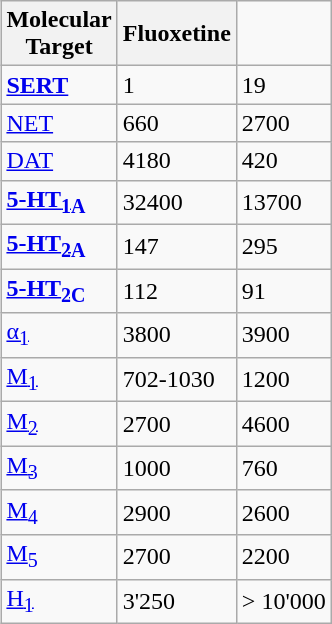<table class="wikitable sortable" style="float:right">
<tr>
<th scope="col">Molecular<br>Target</th>
<th scope="col">Fluoxetine</th>
</tr>
<tr>
<td><a href='#'><strong>SERT</strong></a></td>
<td>1</td>
<td>19</td>
</tr>
<tr>
<td><a href='#'>NET</a></td>
<td>660</td>
<td>2700</td>
</tr>
<tr>
<td><a href='#'>DAT</a></td>
<td>4180</td>
<td>420</td>
</tr>
<tr>
<td><a href='#'><strong>5-HT<sub>1A</sub></strong></a></td>
<td>32400</td>
<td>13700</td>
</tr>
<tr>
<td><a href='#'><strong>5-HT<sub>2A</sub></strong></a></td>
<td>147</td>
<td>295</td>
</tr>
<tr>
<td><a href='#'><strong>5-HT<sub>2C</sub></strong></a></td>
<td>112</td>
<td>91</td>
</tr>
<tr>
<td><a href='#'>α<sub>1</sub></a></td>
<td>3800</td>
<td>3900</td>
</tr>
<tr>
<td><a href='#'>M<sub>1</sub></a></td>
<td>702-1030</td>
<td>1200</td>
</tr>
<tr>
<td><a href='#'>M<sub>2</sub></a></td>
<td>2700</td>
<td>4600</td>
</tr>
<tr>
<td><a href='#'>M<sub>3</sub></a></td>
<td>1000</td>
<td>760</td>
</tr>
<tr>
<td><a href='#'>M<sub>4</sub></a></td>
<td>2900</td>
<td>2600</td>
</tr>
<tr>
<td><a href='#'>M<sub>5</sub></a></td>
<td>2700</td>
<td>2200</td>
</tr>
<tr>
<td><a href='#'>H<sub>1</sub></a></td>
<td>3'250</td>
<td>> 10'000</td>
</tr>
</table>
